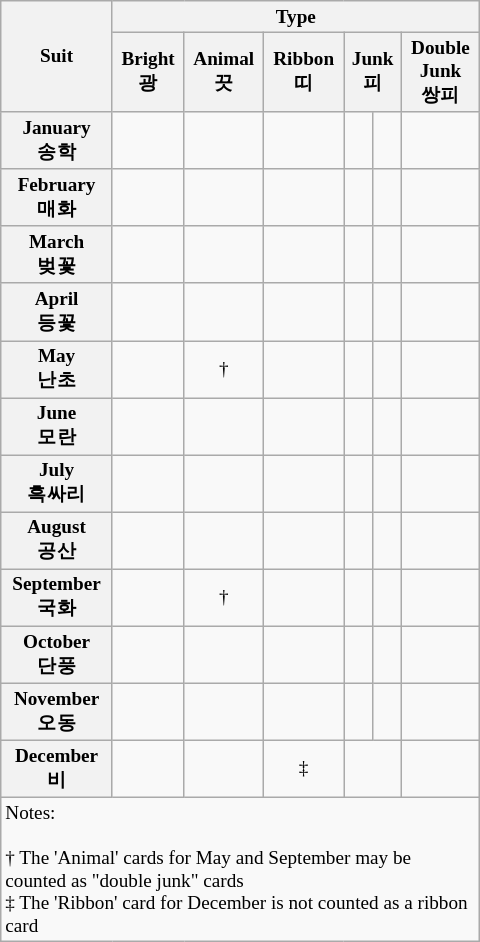<table class="wikitable floatright" style="font-size:80%;text-align:center;width:25em;">
<tr>
<th rowspan=2>Suit</th>
<th colspan=6>Type</th>
</tr>
<tr>
<th>Bright<br>광</th>
<th>Animal<br>끗</th>
<th>Ribbon<br>띠</th>
<th colspan=2>Junk<br>피</th>
<th>Double<br>Junk<br>쌍피</th>
</tr>
<tr>
<th>January<br>송학</th>
<td></td>
<td> </td>
<td></td>
<td></td>
<td></td>
<td> </td>
</tr>
<tr>
<th>February<br>매화</th>
<td> </td>
<td></td>
<td></td>
<td></td>
<td></td>
<td> </td>
</tr>
<tr>
<th>March<br>벚꽃</th>
<td></td>
<td> </td>
<td></td>
<td></td>
<td></td>
<td> </td>
</tr>
<tr>
<th>April<br>등꽃</th>
<td> </td>
<td></td>
<td></td>
<td></td>
<td></td>
<td> </td>
</tr>
<tr>
<th>May<br>난초</th>
<td> </td>
<td>†</td>
<td></td>
<td></td>
<td></td>
<td></td>
</tr>
<tr>
<th>June<br>모란</th>
<td> </td>
<td></td>
<td></td>
<td></td>
<td></td>
<td> </td>
</tr>
<tr>
<th>July<br>흑싸리</th>
<td> </td>
<td></td>
<td></td>
<td></td>
<td></td>
<td> </td>
</tr>
<tr>
<th>August<br>공산</th>
<td></td>
<td></td>
<td> </td>
<td></td>
<td></td>
<td> </td>
</tr>
<tr>
<th>September<br>국화</th>
<td> </td>
<td>†</td>
<td></td>
<td></td>
<td></td>
<td></td>
</tr>
<tr>
<th>October<br>단풍</th>
<td> </td>
<td></td>
<td></td>
<td></td>
<td></td>
<td> </td>
</tr>
<tr>
<th>November<br>오동</th>
<td></td>
<td> </td>
<td> </td>
<td></td>
<td></td>
<td></td>
</tr>
<tr>
<th>December<br>비</th>
<td></td>
<td></td>
<td>‡</td>
<td colspan=2></td>
<td></td>
</tr>
<tr>
<td style="text-align:left;width=25em;" colspan=7>Notes:<br><br>† The 'Animal' cards for May and September may be counted as "double junk" cards<br>
‡ The 'Ribbon' card for December is not counted as a ribbon card</td>
</tr>
</table>
